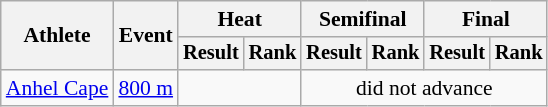<table class=wikitable style="font-size:90%">
<tr>
<th rowspan="2">Athlete</th>
<th rowspan="2">Event</th>
<th colspan="2">Heat</th>
<th colspan="2">Semifinal</th>
<th colspan="2">Final</th>
</tr>
<tr style="font-size:95%">
<th>Result</th>
<th>Rank</th>
<th>Result</th>
<th>Rank</th>
<th>Result</th>
<th>Rank</th>
</tr>
<tr align=center>
<td align=left><a href='#'>Anhel Cape</a></td>
<td align=left><a href='#'>800 m</a></td>
<td colspan=2></td>
<td colspan=4>did not advance</td>
</tr>
</table>
